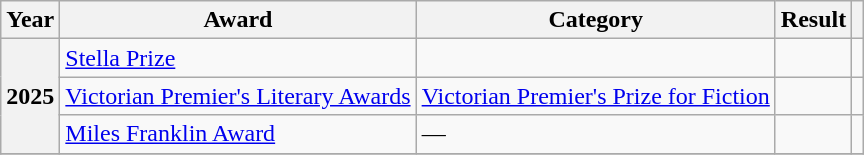<table class="wikitable sortable">
<tr>
<th>Year</th>
<th>Award</th>
<th>Category</th>
<th>Result</th>
<th></th>
</tr>
<tr>
<th rowspan="3">2025</th>
<td><a href='#'>Stella Prize</a></td>
<td></td>
<td></td>
<td></td>
</tr>
<tr>
<td><a href='#'>Victorian Premier's Literary Awards</a></td>
<td><a href='#'>Victorian Premier's Prize for Fiction</a></td>
<td></td>
<td></td>
</tr>
<tr>
<td><a href='#'>Miles Franklin Award</a></td>
<td>—</td>
<td></td>
<td></td>
</tr>
<tr>
</tr>
</table>
